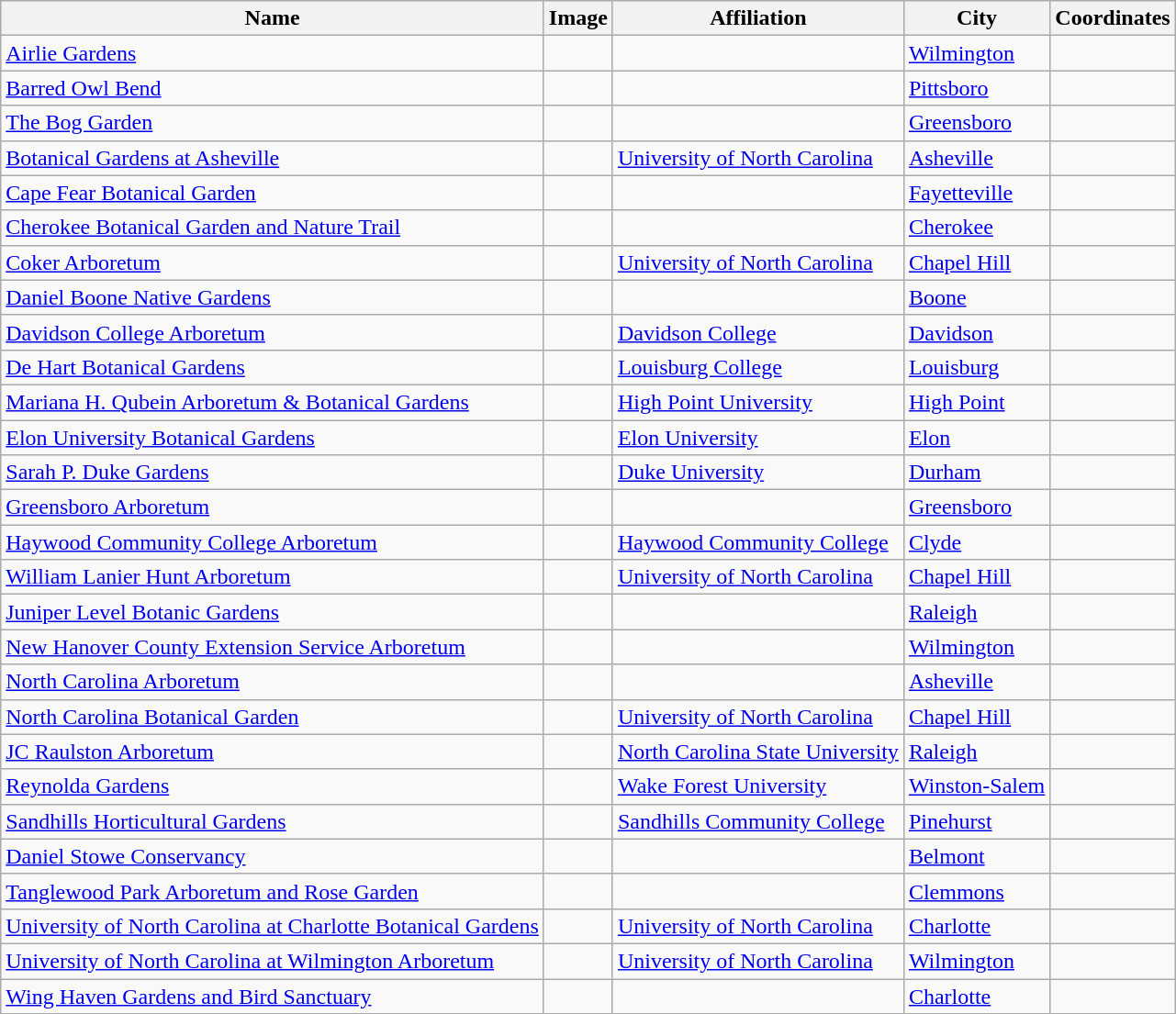<table class="sortable wikitable">
<tr>
<th scope="col">Name</th>
<th scope="col">Image</th>
<th scope="col">Affiliation</th>
<th scope="col">City</th>
<th scope="col">Coordinates</th>
</tr>
<tr>
<td><a href='#'>Airlie Gardens</a></td>
<td></td>
<td></td>
<td><a href='#'>Wilmington</a></td>
<td></td>
</tr>
<tr>
<td><a href='#'>Barred Owl Bend</a></td>
<td></td>
<td></td>
<td><a href='#'>Pittsboro</a></td>
<td></td>
</tr>
<tr>
<td><a href='#'>The Bog Garden</a></td>
<td></td>
<td></td>
<td><a href='#'>Greensboro</a></td>
<td></td>
</tr>
<tr>
<td><a href='#'>Botanical Gardens at Asheville</a></td>
<td></td>
<td><a href='#'>University of North Carolina</a></td>
<td><a href='#'>Asheville</a></td>
<td></td>
</tr>
<tr>
<td><a href='#'>Cape Fear Botanical Garden</a></td>
<td></td>
<td></td>
<td><a href='#'>Fayetteville</a></td>
<td></td>
</tr>
<tr>
<td><a href='#'>Cherokee Botanical Garden and Nature Trail</a></td>
<td></td>
<td></td>
<td><a href='#'>Cherokee</a></td>
<td></td>
</tr>
<tr>
<td><a href='#'>Coker Arboretum</a></td>
<td></td>
<td><a href='#'>University of North Carolina</a></td>
<td><a href='#'>Chapel Hill</a></td>
<td></td>
</tr>
<tr>
<td><a href='#'>Daniel Boone Native Gardens</a></td>
<td></td>
<td></td>
<td><a href='#'>Boone</a></td>
<td></td>
</tr>
<tr>
<td><a href='#'>Davidson College Arboretum</a></td>
<td></td>
<td><a href='#'>Davidson College</a></td>
<td><a href='#'>Davidson</a></td>
<td></td>
</tr>
<tr>
<td><a href='#'>De Hart Botanical Gardens</a></td>
<td></td>
<td><a href='#'>Louisburg College</a></td>
<td><a href='#'>Louisburg</a></td>
<td></td>
</tr>
<tr>
<td><a href='#'>Mariana H. Qubein Arboretum & Botanical Gardens</a></td>
<td></td>
<td><a href='#'>High Point University</a></td>
<td><a href='#'>High Point</a></td>
<td></td>
</tr>
<tr>
<td><a href='#'>Elon University Botanical Gardens</a></td>
<td></td>
<td><a href='#'>Elon University</a></td>
<td><a href='#'>Elon</a></td>
<td></td>
</tr>
<tr>
<td><a href='#'>Sarah P. Duke Gardens</a></td>
<td></td>
<td><a href='#'>Duke University</a></td>
<td><a href='#'>Durham</a></td>
<td></td>
</tr>
<tr>
<td><a href='#'>Greensboro Arboretum</a></td>
<td></td>
<td></td>
<td><a href='#'>Greensboro</a></td>
<td></td>
</tr>
<tr>
<td><a href='#'>Haywood Community College Arboretum</a></td>
<td></td>
<td><a href='#'>Haywood Community College</a></td>
<td><a href='#'>Clyde</a></td>
<td></td>
</tr>
<tr>
<td><a href='#'>William Lanier Hunt Arboretum</a></td>
<td></td>
<td><a href='#'>University of North Carolina</a></td>
<td><a href='#'>Chapel Hill</a></td>
<td></td>
</tr>
<tr>
<td><a href='#'>Juniper Level Botanic Gardens</a></td>
<td></td>
<td></td>
<td><a href='#'>Raleigh</a></td>
<td></td>
</tr>
<tr>
<td><a href='#'>New Hanover County Extension Service Arboretum</a></td>
<td></td>
<td></td>
<td><a href='#'>Wilmington</a></td>
<td></td>
</tr>
<tr>
<td><a href='#'>North Carolina Arboretum</a></td>
<td></td>
<td></td>
<td><a href='#'>Asheville</a></td>
<td></td>
</tr>
<tr>
<td><a href='#'>North Carolina Botanical Garden</a></td>
<td></td>
<td><a href='#'>University of North Carolina</a></td>
<td><a href='#'>Chapel Hill</a></td>
<td></td>
</tr>
<tr>
<td><a href='#'>JC Raulston Arboretum</a></td>
<td></td>
<td><a href='#'>North Carolina State University</a></td>
<td><a href='#'>Raleigh</a></td>
<td></td>
</tr>
<tr>
<td><a href='#'>Reynolda Gardens</a></td>
<td></td>
<td><a href='#'>Wake Forest University</a></td>
<td><a href='#'>Winston-Salem</a></td>
<td></td>
</tr>
<tr>
<td><a href='#'>Sandhills Horticultural Gardens</a></td>
<td></td>
<td><a href='#'>Sandhills Community College</a></td>
<td><a href='#'>Pinehurst</a></td>
<td></td>
</tr>
<tr>
<td><a href='#'>Daniel Stowe Conservancy</a></td>
<td></td>
<td></td>
<td><a href='#'>Belmont</a></td>
<td></td>
</tr>
<tr>
<td><a href='#'>Tanglewood Park Arboretum and Rose Garden</a></td>
<td></td>
<td></td>
<td><a href='#'>Clemmons</a></td>
<td></td>
</tr>
<tr>
<td><a href='#'>University of North Carolina at Charlotte Botanical Gardens</a></td>
<td></td>
<td><a href='#'>University of North Carolina</a></td>
<td><a href='#'>Charlotte</a></td>
<td></td>
</tr>
<tr>
<td><a href='#'>University of North Carolina at Wilmington Arboretum</a></td>
<td></td>
<td><a href='#'>University of North Carolina</a></td>
<td><a href='#'>Wilmington</a></td>
<td></td>
</tr>
<tr>
<td><a href='#'>Wing Haven Gardens and Bird Sanctuary</a></td>
<td></td>
<td></td>
<td><a href='#'>Charlotte</a></td>
<td></td>
</tr>
</table>
